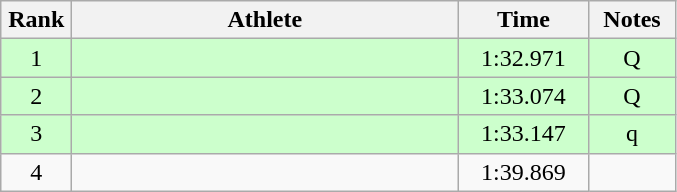<table class=wikitable style="text-align:center">
<tr>
<th width=40>Rank</th>
<th width=250>Athlete</th>
<th width=80>Time</th>
<th width=50>Notes</th>
</tr>
<tr bgcolor="ccffcc">
<td>1</td>
<td align=left></td>
<td>1:32.971</td>
<td>Q</td>
</tr>
<tr bgcolor="ccffcc">
<td>2</td>
<td align=left></td>
<td>1:33.074</td>
<td>Q</td>
</tr>
<tr bgcolor="ccffcc">
<td>3</td>
<td align=left></td>
<td>1:33.147</td>
<td>q</td>
</tr>
<tr>
<td>4</td>
<td align=left></td>
<td>1:39.869</td>
<td></td>
</tr>
</table>
